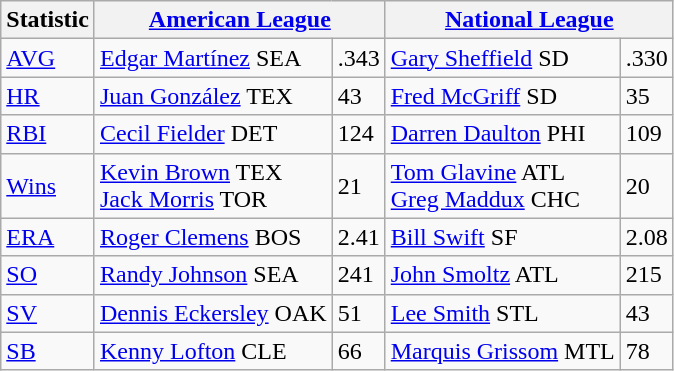<table class="wikitable">
<tr>
<th>Statistic</th>
<th colspan=2><a href='#'>American League</a></th>
<th colspan=2><a href='#'>National League</a></th>
</tr>
<tr>
<td><a href='#'>AVG</a></td>
<td><a href='#'>Edgar Martínez</a> SEA</td>
<td>.343</td>
<td><a href='#'>Gary Sheffield</a> SD</td>
<td>.330</td>
</tr>
<tr>
<td><a href='#'>HR</a></td>
<td><a href='#'>Juan González</a> TEX</td>
<td>43</td>
<td><a href='#'>Fred McGriff</a> SD</td>
<td>35</td>
</tr>
<tr>
<td><a href='#'>RBI</a></td>
<td><a href='#'>Cecil Fielder</a> DET</td>
<td>124</td>
<td><a href='#'>Darren Daulton</a> PHI</td>
<td>109</td>
</tr>
<tr>
<td><a href='#'>Wins</a></td>
<td><a href='#'>Kevin Brown</a> TEX <br> <a href='#'>Jack Morris</a> TOR</td>
<td>21</td>
<td><a href='#'>Tom Glavine</a> ATL <br> <a href='#'>Greg Maddux</a> CHC</td>
<td>20</td>
</tr>
<tr>
<td><a href='#'>ERA</a></td>
<td><a href='#'>Roger Clemens</a> BOS</td>
<td>2.41</td>
<td><a href='#'>Bill Swift</a> SF</td>
<td>2.08</td>
</tr>
<tr>
<td><a href='#'>SO</a></td>
<td><a href='#'>Randy Johnson</a> SEA</td>
<td>241</td>
<td><a href='#'>John Smoltz</a> ATL</td>
<td>215</td>
</tr>
<tr>
<td><a href='#'>SV</a></td>
<td><a href='#'>Dennis Eckersley</a> OAK</td>
<td>51</td>
<td><a href='#'>Lee Smith</a> STL</td>
<td>43</td>
</tr>
<tr>
<td><a href='#'>SB</a></td>
<td><a href='#'>Kenny Lofton</a> CLE</td>
<td>66</td>
<td><a href='#'>Marquis Grissom</a> MTL</td>
<td>78</td>
</tr>
</table>
